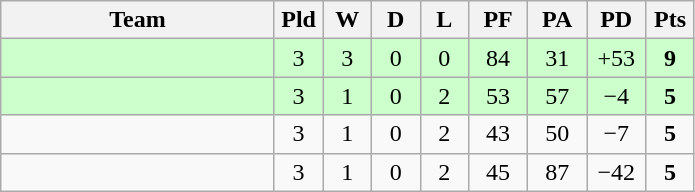<table class="wikitable" style="text-align:center;">
<tr>
<th width=175>Team</th>
<th width=25 abbr="Played">Pld</th>
<th width=25 abbr="Won">W</th>
<th width=25 abbr="Drawn">D</th>
<th width=25 abbr="Lost">L</th>
<th width=32 abbr="Points for">PF</th>
<th width=32 abbr="Points against">PA</th>
<th width=32 abbr="Points difference">PD</th>
<th width=25 abbr="Points">Pts</th>
</tr>
<tr bgcolor="ccffcc">
<td align="left"></td>
<td>3</td>
<td>3</td>
<td>0</td>
<td>0</td>
<td>84</td>
<td>31</td>
<td>+53</td>
<td><strong>9</strong></td>
</tr>
<tr bgcolor="ccffcc">
<td align="left"></td>
<td>3</td>
<td>1</td>
<td>0</td>
<td>2</td>
<td>53</td>
<td>57</td>
<td>−4</td>
<td><strong>5</strong></td>
</tr>
<tr>
<td align="left"></td>
<td>3</td>
<td>1</td>
<td>0</td>
<td>2</td>
<td>43</td>
<td>50</td>
<td>−7</td>
<td><strong>5</strong></td>
</tr>
<tr>
<td align="left"></td>
<td>3</td>
<td>1</td>
<td>0</td>
<td>2</td>
<td>45</td>
<td>87</td>
<td>−42</td>
<td><strong>5</strong></td>
</tr>
</table>
